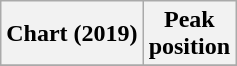<table class="wikitable sortable plainrowheaders" style="text-align:center">
<tr>
<th scope="col">Chart (2019)</th>
<th scope="col">Peak<br> position</th>
</tr>
<tr>
</tr>
</table>
